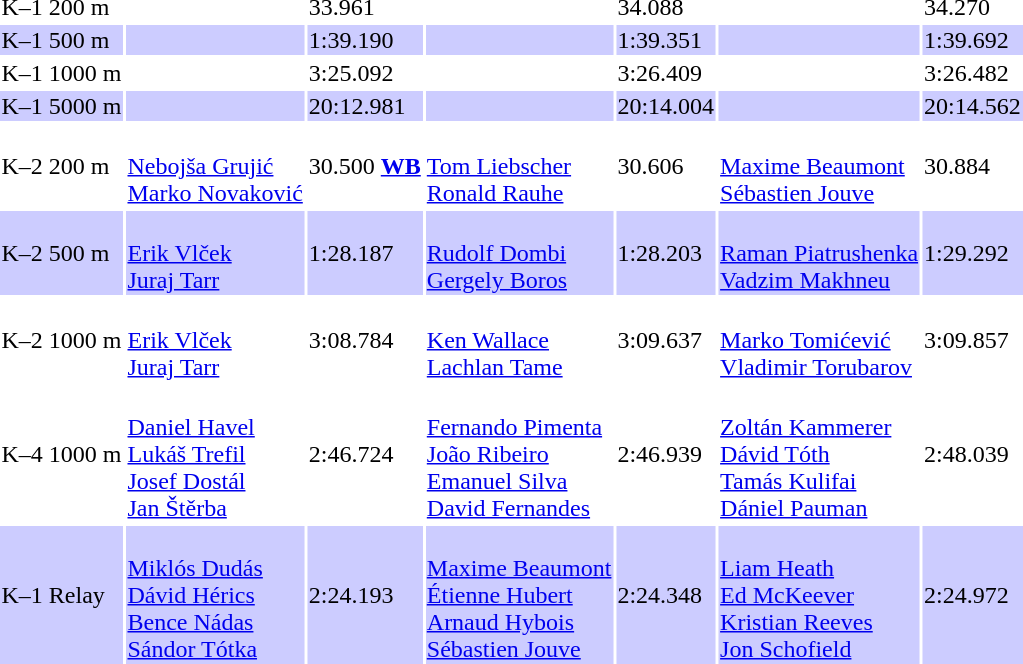<table>
<tr>
<td>K–1 200 m</td>
<td></td>
<td>33.961</td>
<td></td>
<td>34.088</td>
<td><br></td>
<td>34.270</td>
</tr>
<tr bgcolor=ccccff>
<td>K–1 500 m</td>
<td></td>
<td>1:39.190</td>
<td></td>
<td>1:39.351</td>
<td></td>
<td>1:39.692</td>
</tr>
<tr>
<td>K–1 1000 m</td>
<td></td>
<td>3:25.092</td>
<td></td>
<td>3:26.409</td>
<td></td>
<td>3:26.482</td>
</tr>
<tr bgcolor=ccccff>
<td>K–1 5000 m</td>
<td></td>
<td>20:12.981</td>
<td></td>
<td>20:14.004</td>
<td></td>
<td>20:14.562</td>
</tr>
<tr>
<td>K–2 200 m</td>
<td><br><a href='#'>Nebojša Grujić</a><br><a href='#'>Marko Novaković</a></td>
<td>30.500 <strong><a href='#'>WB</a></strong></td>
<td><br><a href='#'>Tom Liebscher</a><br><a href='#'>Ronald Rauhe</a></td>
<td>30.606</td>
<td><br><a href='#'>Maxime Beaumont</a><br><a href='#'>Sébastien Jouve</a></td>
<td>30.884</td>
</tr>
<tr bgcolor=ccccff>
<td>K–2 500 m</td>
<td><br><a href='#'>Erik Vlček</a><br><a href='#'>Juraj Tarr</a></td>
<td>1:28.187</td>
<td><br><a href='#'>Rudolf Dombi</a><br><a href='#'>Gergely Boros</a></td>
<td>1:28.203</td>
<td><br><a href='#'>Raman Piatrushenka</a><br><a href='#'>Vadzim Makhneu</a></td>
<td>1:29.292</td>
</tr>
<tr>
<td>K–2 1000 m</td>
<td><br><a href='#'>Erik Vlček</a><br><a href='#'>Juraj Tarr</a></td>
<td>3:08.784</td>
<td><br><a href='#'>Ken Wallace</a><br><a href='#'>Lachlan Tame</a></td>
<td>3:09.637</td>
<td><br><a href='#'>Marko Tomićević</a><br><a href='#'>Vladimir Torubarov</a></td>
<td>3:09.857</td>
</tr>
<tr>
<td>K–4 1000 m</td>
<td><br><a href='#'>Daniel Havel</a><br><a href='#'>Lukáš Trefil</a><br><a href='#'>Josef Dostál</a><br><a href='#'>Jan Štěrba</a></td>
<td>2:46.724</td>
<td><br><a href='#'>Fernando Pimenta</a><br><a href='#'>João Ribeiro</a><br><a href='#'>Emanuel Silva</a><br><a href='#'>David Fernandes</a></td>
<td>2:46.939</td>
<td><br><a href='#'>Zoltán Kammerer</a><br><a href='#'>Dávid Tóth</a><br><a href='#'>Tamás Kulifai</a><br><a href='#'>Dániel Pauman</a></td>
<td>2:48.039</td>
</tr>
<tr bgcolor=ccccff>
<td>K–1  Relay</td>
<td><br><a href='#'>Miklós Dudás</a><br><a href='#'>Dávid Hérics</a><br><a href='#'>Bence Nádas</a><br><a href='#'>Sándor Tótka</a></td>
<td>2:24.193</td>
<td><br><a href='#'>Maxime Beaumont</a><br><a href='#'>Étienne Hubert</a><br><a href='#'>Arnaud Hybois</a><br><a href='#'>Sébastien Jouve</a></td>
<td>2:24.348</td>
<td><br><a href='#'>Liam Heath</a><br><a href='#'>Ed McKeever</a><br><a href='#'>Kristian Reeves</a><br><a href='#'>Jon Schofield</a></td>
<td>2:24.972</td>
</tr>
</table>
